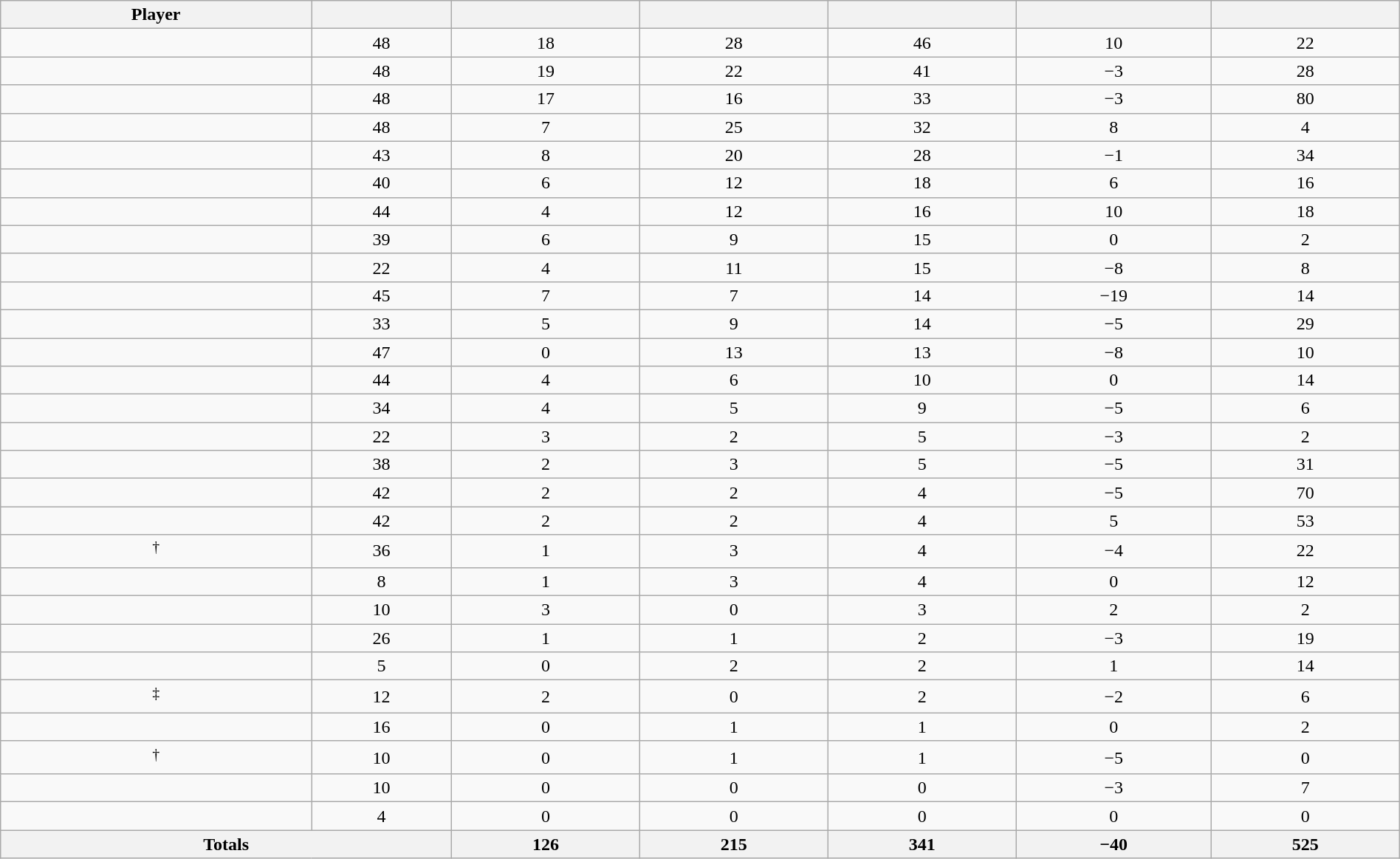<table class="wikitable sortable" style="width:100%; text-align:center;">
<tr align=center>
<th>Player</th>
<th></th>
<th></th>
<th></th>
<th></th>
<th data-sort-type="number"></th>
<th></th>
</tr>
<tr>
<td></td>
<td>48</td>
<td>18</td>
<td>28</td>
<td>46</td>
<td>10</td>
<td>22</td>
</tr>
<tr>
<td></td>
<td>48</td>
<td>19</td>
<td>22</td>
<td>41</td>
<td>−3</td>
<td>28</td>
</tr>
<tr>
<td></td>
<td>48</td>
<td>17</td>
<td>16</td>
<td>33</td>
<td>−3</td>
<td>80</td>
</tr>
<tr>
<td></td>
<td>48</td>
<td>7</td>
<td>25</td>
<td>32</td>
<td>8</td>
<td>4</td>
</tr>
<tr>
<td></td>
<td>43</td>
<td>8</td>
<td>20</td>
<td>28</td>
<td>−1</td>
<td>34</td>
</tr>
<tr>
<td></td>
<td>40</td>
<td>6</td>
<td>12</td>
<td>18</td>
<td>6</td>
<td>16</td>
</tr>
<tr>
<td></td>
<td>44</td>
<td>4</td>
<td>12</td>
<td>16</td>
<td>10</td>
<td>18</td>
</tr>
<tr>
<td></td>
<td>39</td>
<td>6</td>
<td>9</td>
<td>15</td>
<td>0</td>
<td>2</td>
</tr>
<tr>
<td></td>
<td>22</td>
<td>4</td>
<td>11</td>
<td>15</td>
<td>−8</td>
<td>8</td>
</tr>
<tr>
<td></td>
<td>45</td>
<td>7</td>
<td>7</td>
<td>14</td>
<td>−19</td>
<td>14</td>
</tr>
<tr>
<td></td>
<td>33</td>
<td>5</td>
<td>9</td>
<td>14</td>
<td>−5</td>
<td>29</td>
</tr>
<tr>
<td></td>
<td>47</td>
<td>0</td>
<td>13</td>
<td>13</td>
<td>−8</td>
<td>10</td>
</tr>
<tr>
<td></td>
<td>44</td>
<td>4</td>
<td>6</td>
<td>10</td>
<td>0</td>
<td>14</td>
</tr>
<tr>
<td></td>
<td>34</td>
<td>4</td>
<td>5</td>
<td>9</td>
<td>−5</td>
<td>6</td>
</tr>
<tr>
<td></td>
<td>22</td>
<td>3</td>
<td>2</td>
<td>5</td>
<td>−3</td>
<td>2</td>
</tr>
<tr>
<td></td>
<td>38</td>
<td>2</td>
<td>3</td>
<td>5</td>
<td>−5</td>
<td>31</td>
</tr>
<tr>
<td></td>
<td>42</td>
<td>2</td>
<td>2</td>
<td>4</td>
<td>−5</td>
<td>70</td>
</tr>
<tr>
<td></td>
<td>42</td>
<td>2</td>
<td>2</td>
<td>4</td>
<td>5</td>
<td>53</td>
</tr>
<tr>
<td><sup>†</sup></td>
<td>36</td>
<td>1</td>
<td>3</td>
<td>4</td>
<td>−4</td>
<td>22</td>
</tr>
<tr>
<td></td>
<td>8</td>
<td>1</td>
<td>3</td>
<td>4</td>
<td>0</td>
<td>12</td>
</tr>
<tr>
<td></td>
<td>10</td>
<td>3</td>
<td>0</td>
<td>3</td>
<td>2</td>
<td>2</td>
</tr>
<tr>
<td></td>
<td>26</td>
<td>1</td>
<td>1</td>
<td>2</td>
<td>−3</td>
<td>19</td>
</tr>
<tr>
<td></td>
<td>5</td>
<td>0</td>
<td>2</td>
<td>2</td>
<td>1</td>
<td>14</td>
</tr>
<tr>
<td><sup>‡</sup></td>
<td>12</td>
<td>2</td>
<td>0</td>
<td>2</td>
<td>−2</td>
<td>6</td>
</tr>
<tr>
<td></td>
<td>16</td>
<td>0</td>
<td>1</td>
<td>1</td>
<td>0</td>
<td>2</td>
</tr>
<tr>
<td><sup>†</sup></td>
<td>10</td>
<td>0</td>
<td>1</td>
<td>1</td>
<td>−5</td>
<td>0</td>
</tr>
<tr>
<td></td>
<td>10</td>
<td>0</td>
<td>0</td>
<td>0</td>
<td>−3</td>
<td>7</td>
</tr>
<tr>
<td></td>
<td>4</td>
<td>0</td>
<td>0</td>
<td>0</td>
<td>0</td>
<td>0</td>
</tr>
<tr class="unsortable">
<th colspan=2>Totals</th>
<th>126</th>
<th>215</th>
<th>341</th>
<th>−40</th>
<th>525</th>
</tr>
</table>
